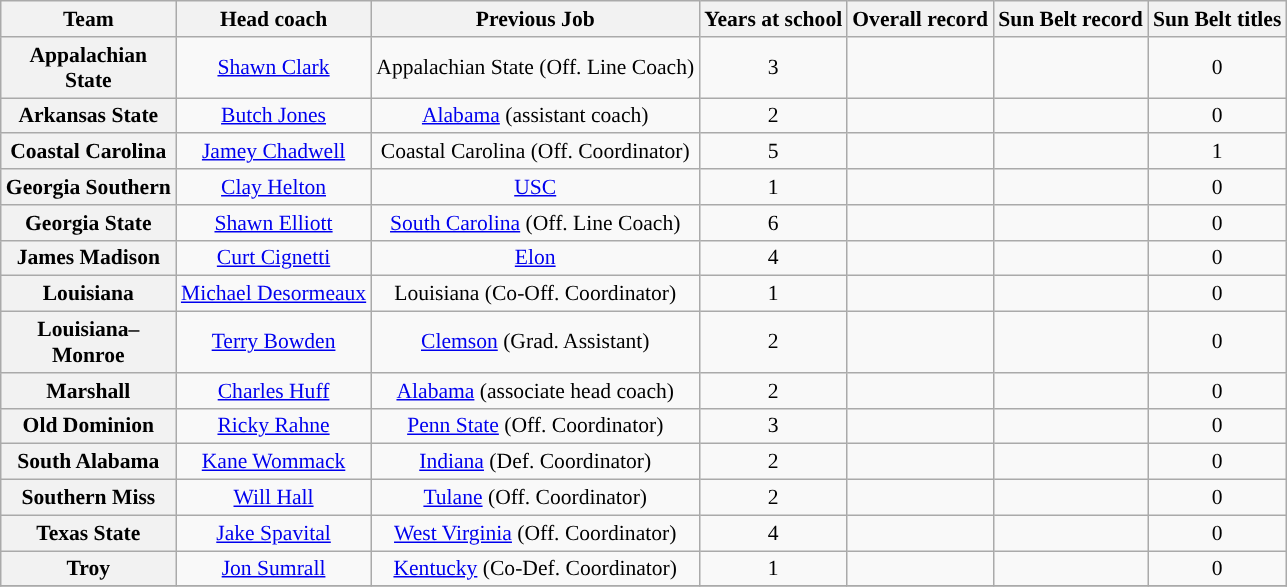<table class="wikitable source" style="text-align: center;font-size:90%;">
<tr>
<th width="110">Team</th>
<th>Head coach</th>
<th>Previous Job</th>
<th>Years at school</th>
<th>Overall record</th>
<th>Sun Belt record</th>
<th>Sun Belt titles</th>
</tr>
<tr>
<th>Appalachian State</th>
<td><a href='#'>Shawn Clark</a></td>
<td>Appalachian State (Off. Line Coach)</td>
<td>3</td>
<td></td>
<td></td>
<td>0</td>
</tr>
<tr>
<th>Arkansas State</th>
<td><a href='#'>Butch Jones</a></td>
<td><a href='#'>Alabama</a> (assistant coach)</td>
<td>2</td>
<td></td>
<td></td>
<td>0</td>
</tr>
<tr>
<th>Coastal Carolina</th>
<td><a href='#'>Jamey Chadwell</a></td>
<td>Coastal Carolina (Off. Coordinator)</td>
<td>5</td>
<td></td>
<td></td>
<td>1</td>
</tr>
<tr>
<th>Georgia Southern</th>
<td><a href='#'>Clay Helton</a></td>
<td><a href='#'>USC</a></td>
<td>1</td>
<td></td>
<td></td>
<td>0</td>
</tr>
<tr>
<th>Georgia State</th>
<td><a href='#'>Shawn Elliott</a></td>
<td><a href='#'>South Carolina</a> (Off. Line Coach)</td>
<td>6</td>
<td></td>
<td></td>
<td>0</td>
</tr>
<tr>
<th>James Madison</th>
<td><a href='#'>Curt Cignetti</a></td>
<td><a href='#'>Elon</a></td>
<td>4</td>
<td></td>
<td></td>
<td>0</td>
</tr>
<tr>
<th>Louisiana</th>
<td><a href='#'>Michael Desormeaux</a></td>
<td>Louisiana (Co-Off. Coordinator)</td>
<td>1</td>
<td></td>
<td></td>
<td>0</td>
</tr>
<tr>
<th>Louisiana–Monroe</th>
<td><a href='#'>Terry Bowden</a></td>
<td><a href='#'>Clemson</a> (Grad. Assistant)</td>
<td>2</td>
<td></td>
<td></td>
<td>0</td>
</tr>
<tr>
<th>Marshall</th>
<td><a href='#'>Charles Huff</a></td>
<td><a href='#'>Alabama</a> (associate head coach)</td>
<td>2</td>
<td></td>
<td></td>
<td>0</td>
</tr>
<tr>
<th>Old Dominion</th>
<td><a href='#'>Ricky Rahne</a></td>
<td><a href='#'>Penn State</a> (Off. Coordinator)</td>
<td>3</td>
<td></td>
<td></td>
<td>0</td>
</tr>
<tr>
<th>South Alabama</th>
<td><a href='#'>Kane Wommack</a></td>
<td><a href='#'>Indiana</a> (Def. Coordinator)</td>
<td>2</td>
<td></td>
<td></td>
<td>0</td>
</tr>
<tr>
<th>Southern Miss</th>
<td><a href='#'>Will Hall</a></td>
<td><a href='#'>Tulane</a> (Off. Coordinator)</td>
<td>2</td>
<td></td>
<td></td>
<td>0</td>
</tr>
<tr>
<th>Texas State</th>
<td><a href='#'>Jake Spavital</a></td>
<td><a href='#'>West Virginia</a> (Off. Coordinator)</td>
<td>4</td>
<td></td>
<td></td>
<td>0</td>
</tr>
<tr>
<th>Troy</th>
<td><a href='#'>Jon Sumrall</a></td>
<td><a href='#'>Kentucky</a> (Co-Def. Coordinator)</td>
<td>1</td>
<td></td>
<td></td>
<td>0</td>
</tr>
<tr>
</tr>
</table>
